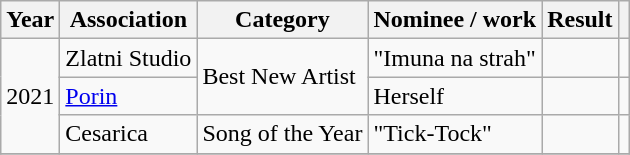<table class="wikitable sortable">
<tr>
<th>Year</th>
<th>Association</th>
<th>Category</th>
<th>Nominee / work</th>
<th>Result</th>
<th class="unsortable"></th>
</tr>
<tr>
<td rowspan="3">2021</td>
<td>Zlatni Studio</td>
<td rowspan="2">Best New Artist</td>
<td>"Imuna na strah"</td>
<td></td>
<td></td>
</tr>
<tr>
<td rowspan="1"><a href='#'>Porin</a></td>
<td>Herself</td>
<td></td>
<td></td>
</tr>
<tr>
<td rowspan="1">Cesarica</td>
<td>Song of the Year</td>
<td>"Tick-Tock"</td>
<td></td>
<td></td>
</tr>
<tr>
</tr>
</table>
